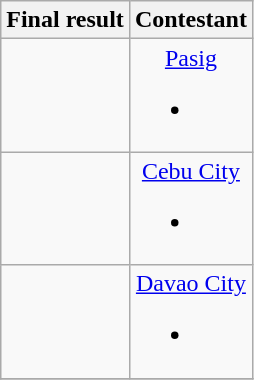<table class="wikitable" style="text-align:center;">
<tr>
<th>Final result</th>
<th>Contestant</th>
</tr>
<tr>
<td></td>
<td><a href='#'>Pasig</a><br><ul><li></li></ul></td>
</tr>
<tr>
<td></td>
<td><a href='#'>Cebu City</a><br><ul><li></li></ul></td>
</tr>
<tr>
<td></td>
<td><a href='#'>Davao City</a><br><ul><li></li></ul></td>
</tr>
<tr>
</tr>
</table>
